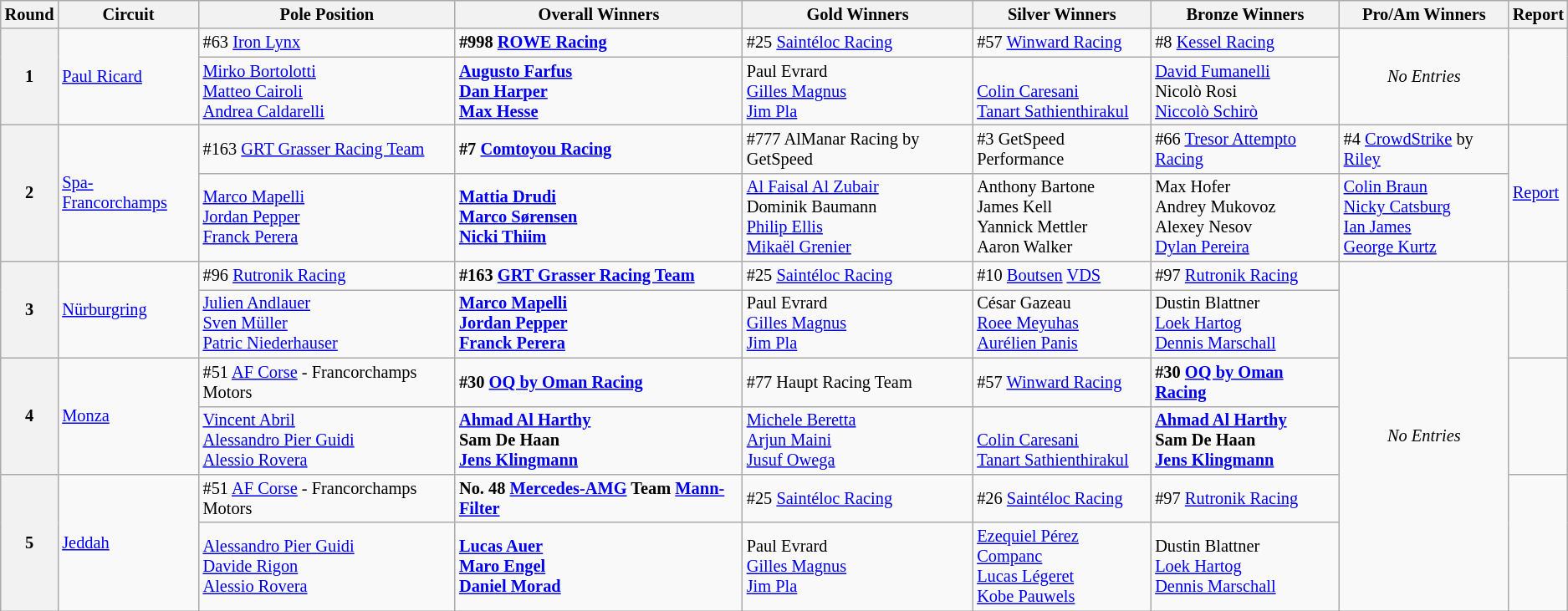<table class="wikitable" style="font-size:85%;">
<tr>
<th>Round</th>
<th>Circuit</th>
<th>Pole Position</th>
<th>Overall Winners</th>
<th>Gold Winners</th>
<th>Silver Winners</th>
<th>Bronze Winners</th>
<th>Pro/Am Winners</th>
<th>Report</th>
</tr>
<tr>
<th rowspan=2>1</th>
<td rowspan=2> <a href='#'>Paul Ricard</a></td>
<td> #63 <a href='#'>Iron Lynx</a></td>
<td><strong> #998 <a href='#'>ROWE Racing</a></strong></td>
<td> #25 <a href='#'>Saintéloc Racing</a></td>
<td> #57 <a href='#'>Winward Racing</a></td>
<td> #8 <a href='#'>Kessel Racing</a></td>
<td rowspan=2 align=center><em>No Entries</em></td>
<td rowspan=2></td>
</tr>
<tr>
<td> <a href='#'>Mirko Bortolotti</a><br> <a href='#'>Matteo Cairoli</a><br> <a href='#'>Andrea Caldarelli</a></td>
<td><strong> <a href='#'>Augusto Farfus</a><br> <a href='#'>Dan Harper</a><br> <a href='#'>Max Hesse</a></strong></td>
<td> Paul Evrard<br> <a href='#'>Gilles Magnus</a><br> <a href='#'>Jim Pla</a></td>
<td> <br> <a href='#'>Colin Caresani</a><br> <a href='#'>Tanart Sathienthirakul</a></td>
<td> <a href='#'>David Fumanelli</a><br> Nicolò Rosi<br> <a href='#'>Niccolò Schirò</a></td>
</tr>
<tr>
<th rowspan=2>2</th>
<td rowspan=2> <a href='#'>Spa-Francorchamps</a></td>
<td> #163 <a href='#'>GRT Grasser Racing Team</a></td>
<td><strong> #7 <a href='#'>Comtoyou Racing</a></strong></td>
<td> #777 AlManar Racing by GetSpeed</td>
<td> #3 GetSpeed Performance</td>
<td> #66 <a href='#'>Tresor Attempto Racing</a></td>
<td> #4 <a href='#'>CrowdStrike</a> by <a href='#'>Riley</a></td>
<td rowspan=2><a href='#'>Report</a></td>
</tr>
<tr>
<td> <a href='#'>Marco Mapelli</a><br> <a href='#'>Jordan Pepper</a><br> <a href='#'>Franck Perera</a></td>
<td><strong> <a href='#'>Mattia Drudi</a><br> <a href='#'>Marco Sørensen</a><br> <a href='#'>Nicki Thiim</a></strong></td>
<td> <a href='#'>Al Faisal Al Zubair</a><br> Dominik Baumann<br> <a href='#'>Philip Ellis</a><br> <a href='#'>Mikaël Grenier</a></td>
<td> Anthony Bartone<br> James Kell<br> Yannick Mettler<br> Aaron Walker</td>
<td> Max Hofer<br> Andrey Mukovoz<br> Alexey Nesov<br> <a href='#'>Dylan Pereira</a></td>
<td> <a href='#'>Colin Braun</a><br> <a href='#'>Nicky Catsburg</a><br> <a href='#'>Ian James</a><br> <a href='#'>George Kurtz</a></td>
</tr>
<tr>
<th rowspan=2>3</th>
<td rowspan=2> <a href='#'>Nürburgring</a></td>
<td> #96 <a href='#'>Rutronik Racing</a></td>
<td><strong> #163 <a href='#'>GRT Grasser Racing Team</a></strong></td>
<td> #25 <a href='#'>Saintéloc Racing</a></td>
<td> #10 <a href='#'>Boutsen</a> <a href='#'>VDS</a></td>
<td> #97 <a href='#'>Rutronik Racing</a></td>
<td rowspan=6 align=center><em>No Entries</em></td>
<td rowspan=2></td>
</tr>
<tr>
<td> <a href='#'>Julien Andlauer</a><br> <a href='#'>Sven Müller</a><br> <a href='#'>Patric Niederhauser</a></td>
<td><strong> <a href='#'>Marco Mapelli</a><br> <a href='#'>Jordan Pepper</a><br> <a href='#'>Franck Perera</a></strong></td>
<td> Paul Evrard<br> <a href='#'>Gilles Magnus</a><br> <a href='#'>Jim Pla</a></td>
<td> César Gazeau<br> <a href='#'>Roee Meyuhas</a><br> <a href='#'>Aurélien Panis</a></td>
<td> Dustin Blattner<br> <a href='#'>Loek Hartog</a><br> <a href='#'>Dennis Marschall</a></td>
</tr>
<tr>
<th rowspan=2>4</th>
<td rowspan=2> <a href='#'>Monza</a></td>
<td> #51 <a href='#'>AF Corse</a> - Francorchamps Motors</td>
<td><strong> #30 <a href='#'>OQ by Oman Racing</a></strong></td>
<td> #77 Haupt Racing Team</td>
<td> #57 <a href='#'>Winward Racing</a></td>
<td><strong> #30 <a href='#'>OQ by Oman Racing</a></strong></td>
<td rowspan=2></td>
</tr>
<tr>
<td> <a href='#'>Vincent Abril</a><br> <a href='#'>Alessandro Pier Guidi</a><br> <a href='#'>Alessio Rovera</a></td>
<td><strong> <a href='#'>Ahmad Al Harthy</a><br> Sam De Haan<br> <a href='#'>Jens Klingmann</a></strong></td>
<td> <a href='#'>Michele Beretta</a><br> <a href='#'>Arjun Maini</a><br> <a href='#'>Jusuf Owega</a></td>
<td> <br> <a href='#'>Colin Caresani</a><br> <a href='#'>Tanart Sathienthirakul</a></td>
<td><strong> <a href='#'>Ahmad Al Harthy</a><br> Sam De Haan<br> <a href='#'>Jens Klingmann</a></strong></td>
</tr>
<tr>
<th rowspan=2>5</th>
<td rowspan=2> <a href='#'>Jeddah</a></td>
<td> #51 <a href='#'>AF Corse</a> - Francorchamps Motors</td>
<td><strong> No. 48 <a href='#'>Mercedes-AMG</a> Team <a href='#'>Mann-Filter</a></strong></td>
<td> #25 <a href='#'>Saintéloc Racing</a></td>
<td> #26 <a href='#'>Saintéloc Racing</a></td>
<td> #97 <a href='#'>Rutronik Racing</a></td>
<td rowspan=2></td>
</tr>
<tr>
<td> <a href='#'>Alessandro Pier Guidi</a><br> <a href='#'>Davide Rigon</a><br> <a href='#'>Alessio Rovera</a></td>
<td><strong> <a href='#'>Lucas Auer</a><br> <a href='#'>Maro Engel</a><br> <a href='#'>Daniel Morad</a></strong></td>
<td> Paul Evrard<br> <a href='#'>Gilles Magnus</a><br> <a href='#'>Jim Pla</a></td>
<td> <a href='#'>Ezequiel Pérez Companc</a><br> <a href='#'>Lucas Légeret</a><br> <a href='#'>Kobe Pauwels</a></td>
<td> Dustin Blattner<br> <a href='#'>Loek Hartog</a><br> <a href='#'>Dennis Marschall</a></td>
</tr>
</table>
